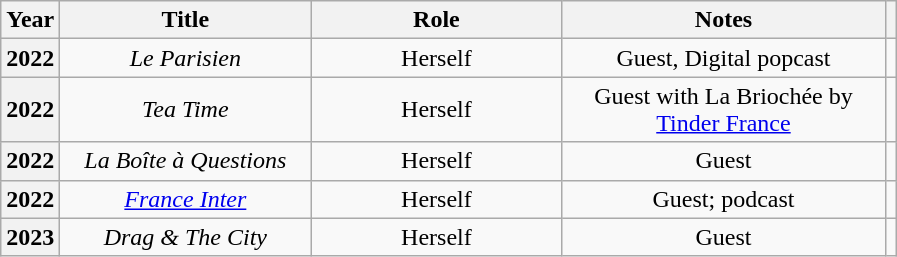<table class="wikitable plainrowheaders" style="text-align:center;">
<tr>
<th scope="col">Year</th>
<th scope="col" style="width: 10em; class="unsortable">Title</th>
<th scope="col" style="width: 10em; class="unsortable">Role</th>
<th scope="col" style="width: 13em; class="unsortable">Notes</th>
<th scope="col" class="unsortable"></th>
</tr>
<tr>
<th scope="row">2022</th>
<td><em>Le Parisien</em></td>
<td>Herself</td>
<td>Guest, Digital popcast</td>
<td></td>
</tr>
<tr>
<th scope="row">2022</th>
<td><em>Tea Time</em></td>
<td>Herself</td>
<td>Guest with La Briochée by <a href='#'>Tinder France</a></td>
<td></td>
</tr>
<tr>
<th scope="row">2022</th>
<td><em>La Boîte à Questions</em></td>
<td>Herself</td>
<td>Guest</td>
<td></td>
</tr>
<tr>
<th scope="row">2022</th>
<td><em><a href='#'>France Inter</a></em></td>
<td>Herself</td>
<td>Guest; podcast</td>
<td></td>
</tr>
<tr>
<th scope="row">2023</th>
<td><em>Drag & The City</em></td>
<td>Herself</td>
<td>Guest</td>
<td></td>
</tr>
</table>
